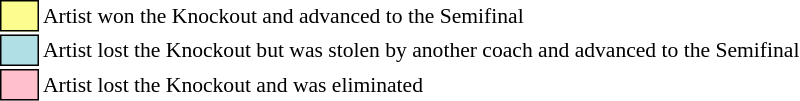<table class="toccolours" style="font-size: 90%; white-space: nowrap;">
<tr>
<td style="background:#fdfc8f; border:1px solid black;">      </td>
<td>Artist won the Knockout and advanced to the Semifinal</td>
</tr>
<tr>
<td style="background:#b0e0e6; border:1px solid black;">      </td>
<td>Artist lost the Knockout but was stolen by another coach and advanced to the Semifinal</td>
</tr>
<tr>
<td style="background:pink; border:1px solid black;">      </td>
<td>Artist lost the Knockout and was eliminated</td>
</tr>
</table>
